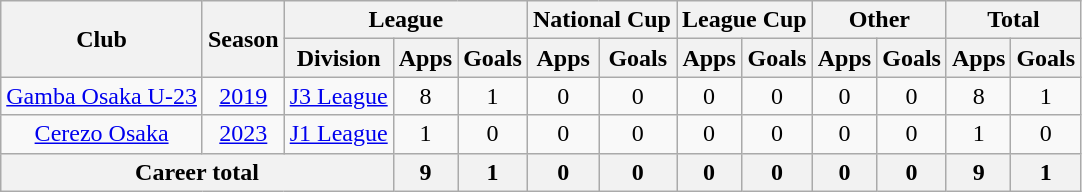<table class="wikitable" style="text-align: center">
<tr>
<th rowspan="2">Club</th>
<th rowspan="2">Season</th>
<th colspan="3">League</th>
<th colspan="2">National Cup</th>
<th colspan="2">League Cup</th>
<th colspan="2">Other</th>
<th colspan="2">Total</th>
</tr>
<tr>
<th>Division</th>
<th>Apps</th>
<th>Goals</th>
<th>Apps</th>
<th>Goals</th>
<th>Apps</th>
<th>Goals</th>
<th>Apps</th>
<th>Goals</th>
<th>Apps</th>
<th>Goals</th>
</tr>
<tr>
<td><a href='#'>Gamba Osaka U-23</a></td>
<td><a href='#'>2019</a></td>
<td><a href='#'>J3 League</a></td>
<td>8</td>
<td>1</td>
<td>0</td>
<td>0</td>
<td>0</td>
<td>0</td>
<td>0</td>
<td>0</td>
<td>8</td>
<td>1</td>
</tr>
<tr>
<td><a href='#'>Cerezo Osaka</a></td>
<td><a href='#'>2023</a></td>
<td><a href='#'>J1 League</a></td>
<td>1</td>
<td>0</td>
<td>0</td>
<td>0</td>
<td>0</td>
<td>0</td>
<td>0</td>
<td>0</td>
<td>1</td>
<td>0</td>
</tr>
<tr>
<th colspan=3>Career total</th>
<th>9</th>
<th>1</th>
<th>0</th>
<th>0</th>
<th>0</th>
<th>0</th>
<th>0</th>
<th>0</th>
<th>9</th>
<th>1</th>
</tr>
</table>
